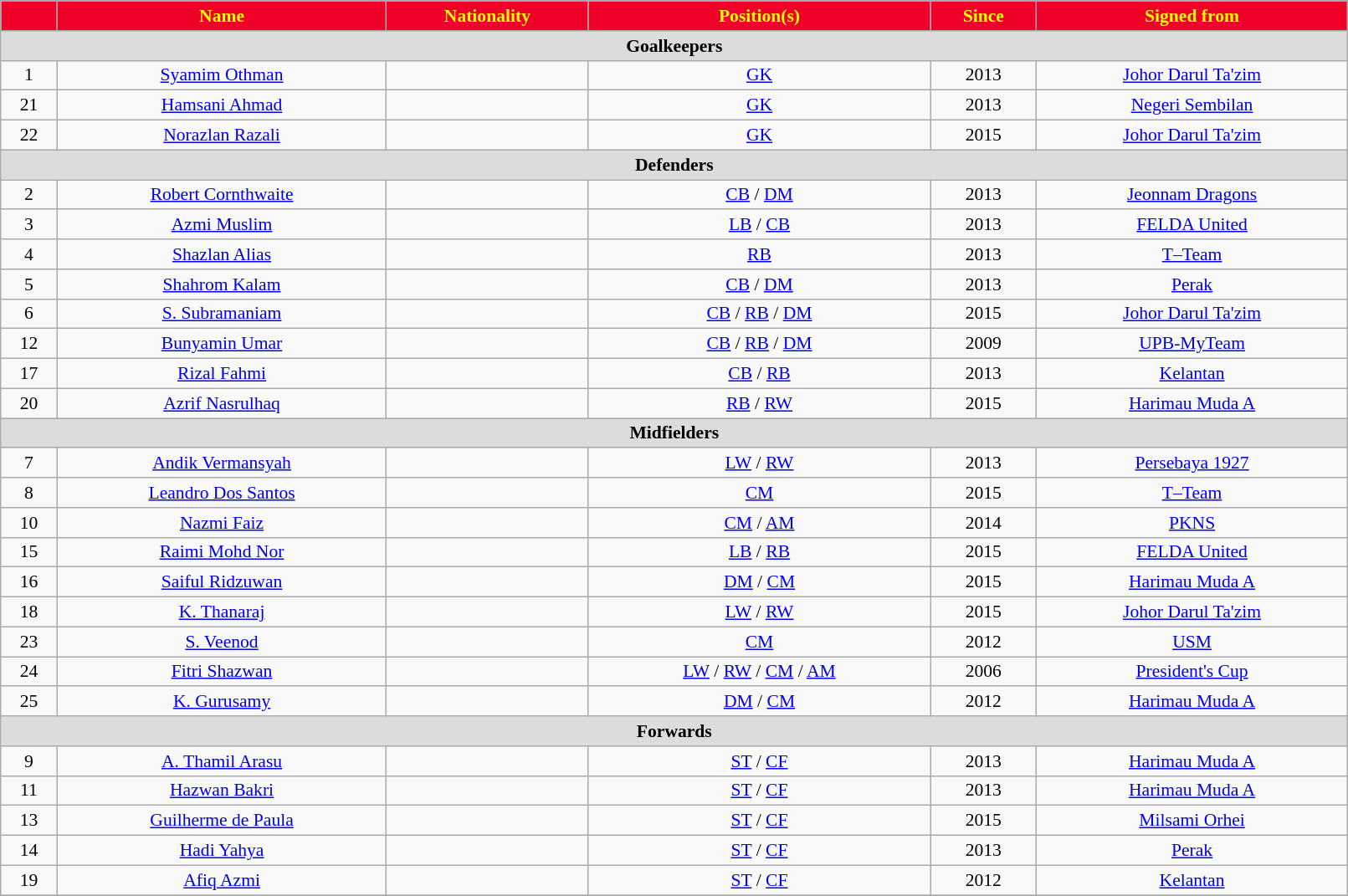<table class="wikitable" style="text-align:center; font-size:90%; width:85%;">
<tr>
<th style="background:#EF0029; color:yellow; text-align:center;"></th>
<th style="background:#EF0029; color:yellow; text-align:center;">Name</th>
<th style="background:#EF0029; color:yellow; text-align:center;">Nationality</th>
<th style="background:#EF0029; color:yellow; text-align:center;">Position(s)</th>
<th style="background:#EF0029; color:yellow; text-align:center;">Since</th>
<th style="background:#EF0029; color:yellow; text-align:center;">Signed from</th>
</tr>
<tr>
<th colspan="9" style="background:#dcdcdc; text-align:center;">Goalkeepers</th>
</tr>
<tr>
<td>1</td>
<td><a href='#'>Syamim Othman</a></td>
<td></td>
<td><a href='#'>GK</a></td>
<td>2013</td>
<td><a href='#'>Johor Darul Ta'zim</a></td>
</tr>
<tr>
<td>21</td>
<td><a href='#'>Hamsani Ahmad</a></td>
<td></td>
<td><a href='#'>GK</a></td>
<td>2013</td>
<td><a href='#'>Negeri Sembilan</a></td>
</tr>
<tr>
<td>22</td>
<td><a href='#'>Norazlan Razali</a></td>
<td></td>
<td><a href='#'>GK</a></td>
<td>2015</td>
<td><a href='#'>Johor Darul Ta'zim</a></td>
</tr>
<tr>
<th colspan="9" style="background:#dcdcdc; text-align:center;">Defenders</th>
</tr>
<tr>
<td>2</td>
<td><a href='#'>Robert Cornthwaite</a></td>
<td></td>
<td><a href='#'>CB</a> / <a href='#'>DM</a></td>
<td>2013</td>
<td> <a href='#'>Jeonnam Dragons</a></td>
</tr>
<tr>
<td>3</td>
<td><a href='#'>Azmi Muslim</a></td>
<td></td>
<td><a href='#'>LB</a> / <a href='#'>CB</a></td>
<td>2013</td>
<td><a href='#'>FELDA United</a></td>
</tr>
<tr>
<td>4</td>
<td><a href='#'>Shazlan Alias</a></td>
<td></td>
<td><a href='#'>RB</a></td>
<td>2013</td>
<td><a href='#'>T–Team</a></td>
</tr>
<tr>
<td>5</td>
<td><a href='#'>Shahrom Kalam</a></td>
<td></td>
<td><a href='#'>CB</a> / <a href='#'>DM</a></td>
<td>2013</td>
<td><a href='#'>Perak</a></td>
</tr>
<tr>
<td>6</td>
<td><a href='#'>S. Subramaniam</a></td>
<td></td>
<td><a href='#'>CB</a> / <a href='#'>RB</a> / <a href='#'>DM</a></td>
<td>2015</td>
<td><a href='#'>Johor Darul Ta'zim</a></td>
</tr>
<tr>
<td>12</td>
<td><a href='#'>Bunyamin Umar</a></td>
<td></td>
<td><a href='#'>CB</a> / <a href='#'>RB</a> / <a href='#'>DM</a></td>
<td>2009</td>
<td><a href='#'>UPB-MyTeam</a></td>
</tr>
<tr>
<td>17</td>
<td><a href='#'>Rizal Fahmi</a></td>
<td></td>
<td><a href='#'>CB</a> / <a href='#'>RB</a></td>
<td>2013</td>
<td><a href='#'>Kelantan</a></td>
</tr>
<tr>
<td>20</td>
<td><a href='#'>Azrif Nasrulhaq</a></td>
<td></td>
<td><a href='#'>RB</a> / <a href='#'>RW</a></td>
<td>2015</td>
<td><a href='#'>Harimau Muda A</a></td>
</tr>
<tr>
<th colspan="9" style="background:#dcdcdc; text-align:center;">Midfielders</th>
</tr>
<tr>
<td>7</td>
<td><a href='#'>Andik Vermansyah</a></td>
<td></td>
<td><a href='#'>LW</a> / <a href='#'>RW</a></td>
<td>2013</td>
<td> <a href='#'>Persebaya 1927</a></td>
</tr>
<tr>
<td>8</td>
<td><a href='#'>Leandro Dos Santos</a></td>
<td></td>
<td><a href='#'>CM</a></td>
<td>2015</td>
<td><a href='#'>T–Team</a></td>
</tr>
<tr>
<td>10</td>
<td><a href='#'>Nazmi Faiz</a></td>
<td></td>
<td><a href='#'>CM</a> / <a href='#'>AM</a></td>
<td>2014</td>
<td><a href='#'>PKNS</a></td>
</tr>
<tr>
<td>15</td>
<td><a href='#'>Raimi Mohd Nor</a></td>
<td></td>
<td><a href='#'>LB</a> / <a href='#'>RB</a></td>
<td>2015</td>
<td><a href='#'>FELDA United</a></td>
</tr>
<tr>
<td>16</td>
<td><a href='#'>Saiful Ridzuwan</a></td>
<td></td>
<td><a href='#'>DM</a> / <a href='#'>CM</a></td>
<td>2015</td>
<td><a href='#'>Harimau Muda A</a></td>
</tr>
<tr>
<td>18</td>
<td><a href='#'>K. Thanaraj</a></td>
<td></td>
<td><a href='#'>LW</a> / <a href='#'>RW</a></td>
<td>2015</td>
<td><a href='#'>Johor Darul Ta'zim</a></td>
</tr>
<tr>
<td>23</td>
<td><a href='#'>S. Veenod</a></td>
<td></td>
<td><a href='#'>CM</a></td>
<td>2012</td>
<td><a href='#'>USM</a></td>
</tr>
<tr>
<td>24</td>
<td><a href='#'>Fitri Shazwan</a></td>
<td></td>
<td><a href='#'>LW</a> / <a href='#'>RW</a> / <a href='#'>CM</a> / <a href='#'>AM</a></td>
<td>2006</td>
<td><a href='#'>President's Cup</a></td>
</tr>
<tr>
<td>25</td>
<td><a href='#'>K. Gurusamy</a></td>
<td></td>
<td><a href='#'>DM</a> / <a href='#'>CM</a></td>
<td>2012</td>
<td><a href='#'>Harimau Muda A</a></td>
</tr>
<tr>
<th colspan="9" style="background:#dcdcdc; text-align:center;">Forwards</th>
</tr>
<tr>
<td>9</td>
<td><a href='#'>A. Thamil Arasu</a></td>
<td></td>
<td><a href='#'>ST</a> / <a href='#'>CF</a></td>
<td>2013</td>
<td><a href='#'>Harimau Muda A</a></td>
</tr>
<tr>
<td>11</td>
<td><a href='#'>Hazwan Bakri</a></td>
<td></td>
<td><a href='#'>ST</a> / <a href='#'>CF</a></td>
<td>2013</td>
<td><a href='#'>Harimau Muda A</a></td>
</tr>
<tr>
<td>13</td>
<td><a href='#'>Guilherme de Paula</a></td>
<td></td>
<td><a href='#'>ST</a> / <a href='#'>CF</a></td>
<td>2015</td>
<td> <a href='#'>Milsami Orhei</a></td>
</tr>
<tr>
<td>14</td>
<td><a href='#'>Hadi Yahya</a></td>
<td></td>
<td><a href='#'>ST</a> / <a href='#'>CF</a></td>
<td>2013</td>
<td><a href='#'>Perak</a></td>
</tr>
<tr>
<td>19</td>
<td><a href='#'>Afiq Azmi</a></td>
<td></td>
<td><a href='#'>ST</a> / <a href='#'>CF</a></td>
<td>2012</td>
<td><a href='#'>Kelantan</a></td>
</tr>
<tr>
</tr>
</table>
